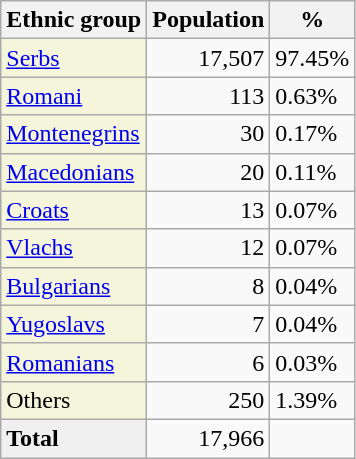<table class="wikitable">
<tr>
<th>Ethnic group</th>
<th>Population</th>
<th>%</th>
</tr>
<tr>
<td style="background:#F5F5DC;"><a href='#'>Serbs</a></td>
<td align="right">17,507</td>
<td>97.45%</td>
</tr>
<tr>
<td style="background:#F5F5DC;"><a href='#'>Romani</a></td>
<td align="right">113</td>
<td>0.63%</td>
</tr>
<tr>
<td style="background:#F5F5DC;"><a href='#'>Montenegrins</a></td>
<td align="right">30</td>
<td>0.17%</td>
</tr>
<tr>
<td style="background:#F5F5DC;"><a href='#'>Macedonians</a></td>
<td align="right">20</td>
<td>0.11%</td>
</tr>
<tr>
<td style="background:#F5F5DC;"><a href='#'>Croats</a></td>
<td align="right">13</td>
<td>0.07%</td>
</tr>
<tr>
<td style="background:#F5F5DC;"><a href='#'>Vlachs</a></td>
<td align="right">12</td>
<td>0.07%</td>
</tr>
<tr>
<td style="background:#F5F5DC;"><a href='#'>Bulgarians</a></td>
<td align="right">8</td>
<td>0.04%</td>
</tr>
<tr>
<td style="background:#F5F5DC;"><a href='#'>Yugoslavs</a></td>
<td align="right">7</td>
<td>0.04%</td>
</tr>
<tr>
<td style="background:#F5F5DC;"><a href='#'>Romanians</a></td>
<td align="right">6</td>
<td>0.03%</td>
</tr>
<tr>
<td style="background:#F5F5DC;">Others</td>
<td align="right">250</td>
<td>1.39%</td>
</tr>
<tr>
<td style="background:#F0F0F0;"><strong>Total</strong></td>
<td align="right">17,966</td>
<td></td>
</tr>
</table>
